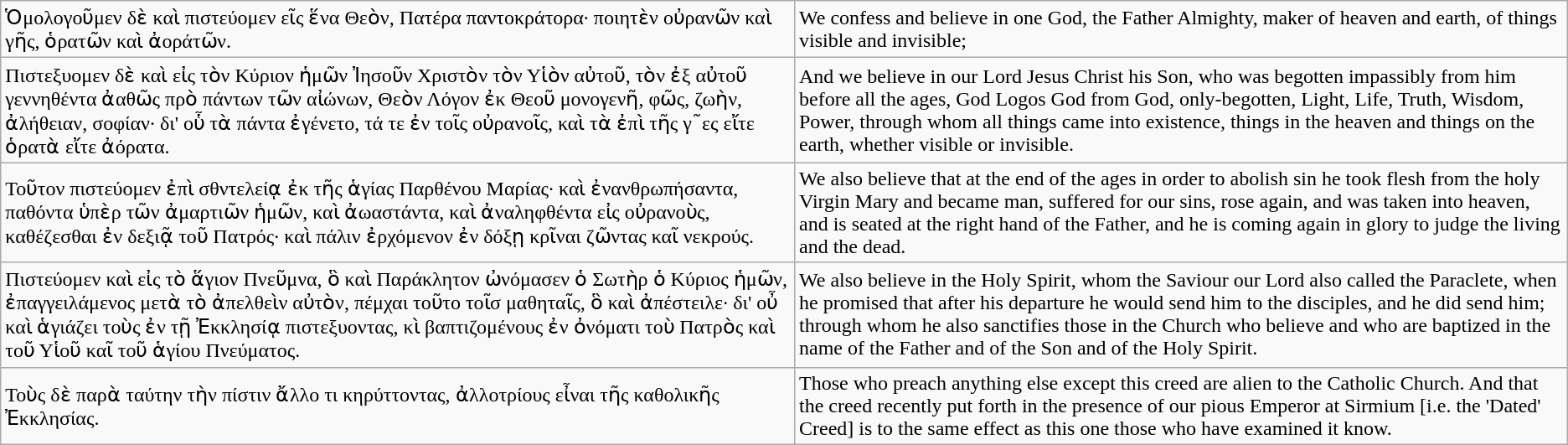<table class="wikitable">
<tr>
<td>Ὁμολογοῦμεν δὲ καὶ πιστεύομεν εῖς ἕνα Θεὸν, Πατέρα παντοκράτορα· ποιητὲν οὐρανῶν καὶ γῆς, ὁρατῶν καὶ ἀοράτῶν.</td>
<td>We confess and believe in one God, the Father Almighty, maker of heaven and earth, of things visible and invisible;</td>
</tr>
<tr>
<td>Πιστεξυομεν δὲ καὶ εἰς τὸν Κύριον ἡμῶν Ἰησοῦν Χριστὸν τὸν Υἱὸν αὐτοῦ, τὸν ἐξ αὐτοῦ γεννηθέντα ἀαθῶς πρὸ πάντων τῶν αἰώνων, Θεὸν Λόγον ἐκ Θεοῦ μονογενῆ, φῶς, ζωὴν, ἀλήθειαν, σοφίαν· δι' οὗ τὰ πάντα ἐγένετο, τά τε ἐν τοῖς οὐρανοῖς, καὶ τὰ ἐπὶ τῆς γ῀ες εἴτε ὁρατὰ εἴτε ἀόρατα.</td>
<td>And we believe in our Lord Jesus Christ his Son, who was begotten impassibly from him before all the ages, God Logos God from God, only-begotten, Light, Life, Truth, Wisdom, Power, through whom all things came into existence, things in the heaven and things on the earth, whether visible or invisible.</td>
</tr>
<tr>
<td>Τοῦτον πιστεύομεν ἐπὶ σθντελείᾳ ἐκ τῆς ἁγίας Παρθένου Μαρίας· καὶ ἐνανθρωπήσαντα, παθόντα ὑπὲρ τῶν ἀμαρτιῶν ἡμῶν, καὶ ἀωαστάντα, καὶ ἀναληφθέντα εἰς οὐρανοὺς, καθέζεσθαι ἐν δεξιᾷ τοῦ Πατρός· καὶ πάλιν ἐρχόμενον ἐν δόξῃ κρῖναι ζῶντας καῖ νεκρούς.</td>
<td>We also believe that at the end of the ages in order to abolish sin he took flesh from the holy Virgin Mary and became man, suffered for our sins, rose again, and was taken into heaven, and is seated at the right hand of the Father, and he is coming again in glory to judge the living and the dead.</td>
</tr>
<tr>
<td>Πιστεύομεν καὶ εἰς τὸ ἅγιον Πνεῦμνα, ὃ καὶ Παράκλητον ὠνόμασεν ὁ Σωτὴρ ὁ Κύριος ἡμῶν, ἐπαγγειλάμενος μετὰ τὸ ἀπελθεὶν αὐτὸν, πέμχαι τοῦτο τοῖσ μαθηταῖς, ὃ καὶ ἀπέστειλε· δι' οὖ καὶ ἁγιάζει τοὺς ἐν τῇ Ἐκκλησίᾳ πιστεξυοντας, κὶ βαπτιζομένους ἐν ὀνόματι τοὺ Πατρὸς καὶ τοῦ Υἱοῦ καῖ τοῦ ἁγίου Πνεύματος.</td>
<td>We also believe in the Holy Spirit, whom the Saviour our Lord also called the Paraclete, when he promised that after his departure he would send him to the disciples, and he did send him; through whom he also sanctifies those in the Church who believe and who are baptized in the name of the Father and of the Son and of the Holy Spirit.</td>
</tr>
<tr>
<td>Τοὺς δὲ παρὰ ταύτην τὴν πίστιν ἄλλο τι κηρύττοντας, ἀλλοτρίους εἶναι τῆς καθολικῆς Ἐκκλησίας.</td>
<td>Those who preach anything else except this creed are alien to the Catholic Church. And that the creed recently put forth in the presence of our pious Emperor at Sirmium [i.e. the 'Dated' Creed] is to the same effect as this one those who have examined it know.</td>
</tr>
</table>
